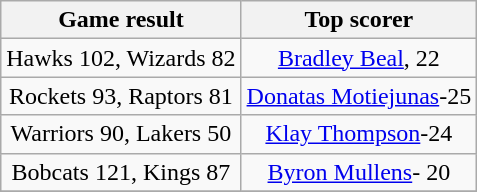<table class="wikitable" style="text-align:center">
<tr>
<th>Game result</th>
<th>Top scorer</th>
</tr>
<tr>
<td>Hawks 102, Wizards 82</td>
<td><a href='#'>Bradley Beal</a>, 22</td>
</tr>
<tr>
<td>Rockets 93, Raptors 81</td>
<td><a href='#'>Donatas Motiejunas</a>-25</td>
</tr>
<tr>
<td>Warriors 90, Lakers 50</td>
<td><a href='#'>Klay Thompson</a>-24</td>
</tr>
<tr>
<td>Bobcats 121, Kings 87</td>
<td><a href='#'>Byron Mullens</a>- 20</td>
</tr>
<tr>
</tr>
</table>
